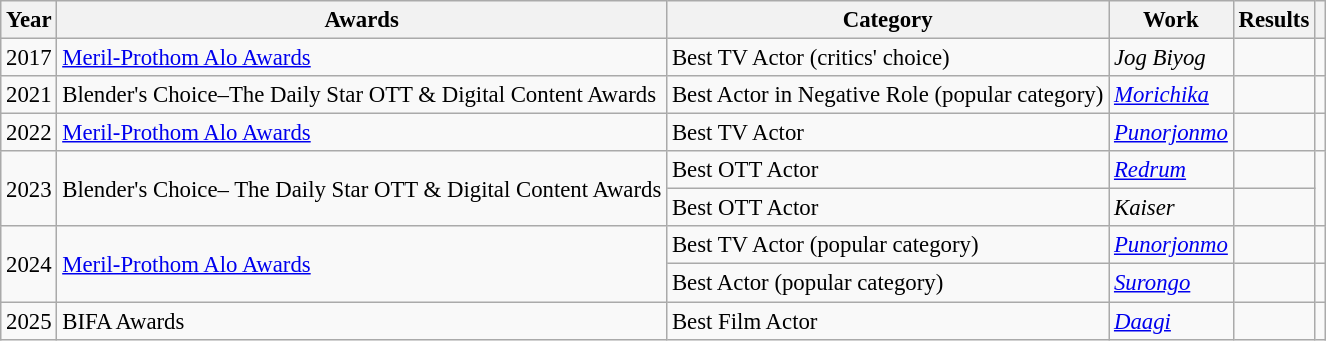<table class="wikitable" style="font-size: 95%;">
<tr>
<th>Year</th>
<th>Awards</th>
<th>Category</th>
<th>Work</th>
<th>Results</th>
<th></th>
</tr>
<tr>
<td>2017</td>
<td><a href='#'>Meril-Prothom Alo Awards</a></td>
<td>Best TV Actor (critics' choice)</td>
<td><em>Jog Biyog</em></td>
<td></td>
<td></td>
</tr>
<tr>
<td>2021</td>
<td>Blender's Choice–The Daily Star OTT & Digital Content Awards</td>
<td>Best Actor in Negative Role (popular category)</td>
<td><em><a href='#'>Morichika</a></em></td>
<td></td>
<td></td>
</tr>
<tr>
<td>2022</td>
<td><a href='#'>Meril-Prothom Alo Awards</a></td>
<td>Best TV Actor</td>
<td><em><a href='#'>Punorjonmo</a></em></td>
<td></td>
<td></td>
</tr>
<tr>
<td rowspan="2">2023</td>
<td rowspan="2">Blender's Choice– The Daily Star OTT & Digital Content Awards</td>
<td>Best OTT Actor</td>
<td><em><a href='#'>Redrum</a></em></td>
<td></td>
<td rowspan="2"></td>
</tr>
<tr>
<td>Best OTT Actor</td>
<td><em>Kaiser</em></td>
<td></td>
</tr>
<tr>
<td rowspan="2">2024</td>
<td rowspan="2"><a href='#'>Meril-Prothom Alo Awards</a></td>
<td>Best TV Actor (popular category)</td>
<td><a href='#'><em>Punorjonmo</em></a></td>
<td></td>
<td></td>
</tr>
<tr>
<td>Best Actor (popular category)</td>
<td><em><a href='#'>Surongo</a></em></td>
<td></td>
<td></td>
</tr>
<tr>
<td>2025</td>
<td>BIFA Awards</td>
<td>Best Film Actor</td>
<td><em><a href='#'>Daagi</a></em></td>
<td></td>
<td></td>
</tr>
</table>
